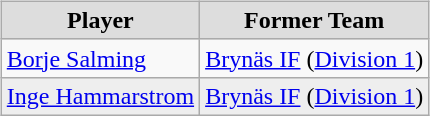<table cellspacing="10">
<tr>
<td valign="top"><br><table class="wikitable">
<tr style="text-align:center; background:#ddd;">
<td><strong>Player</strong></td>
<td><strong>Former Team</strong></td>
</tr>
<tr>
<td><a href='#'>Borje Salming</a></td>
<td><a href='#'>Brynäs IF</a> (<a href='#'>Division 1</a>)</td>
</tr>
<tr style="background:#eee;">
<td><a href='#'>Inge Hammarstrom</a></td>
<td><a href='#'>Brynäs IF</a> (<a href='#'>Division 1</a>)</td>
</tr>
</table>
</td>
</tr>
</table>
